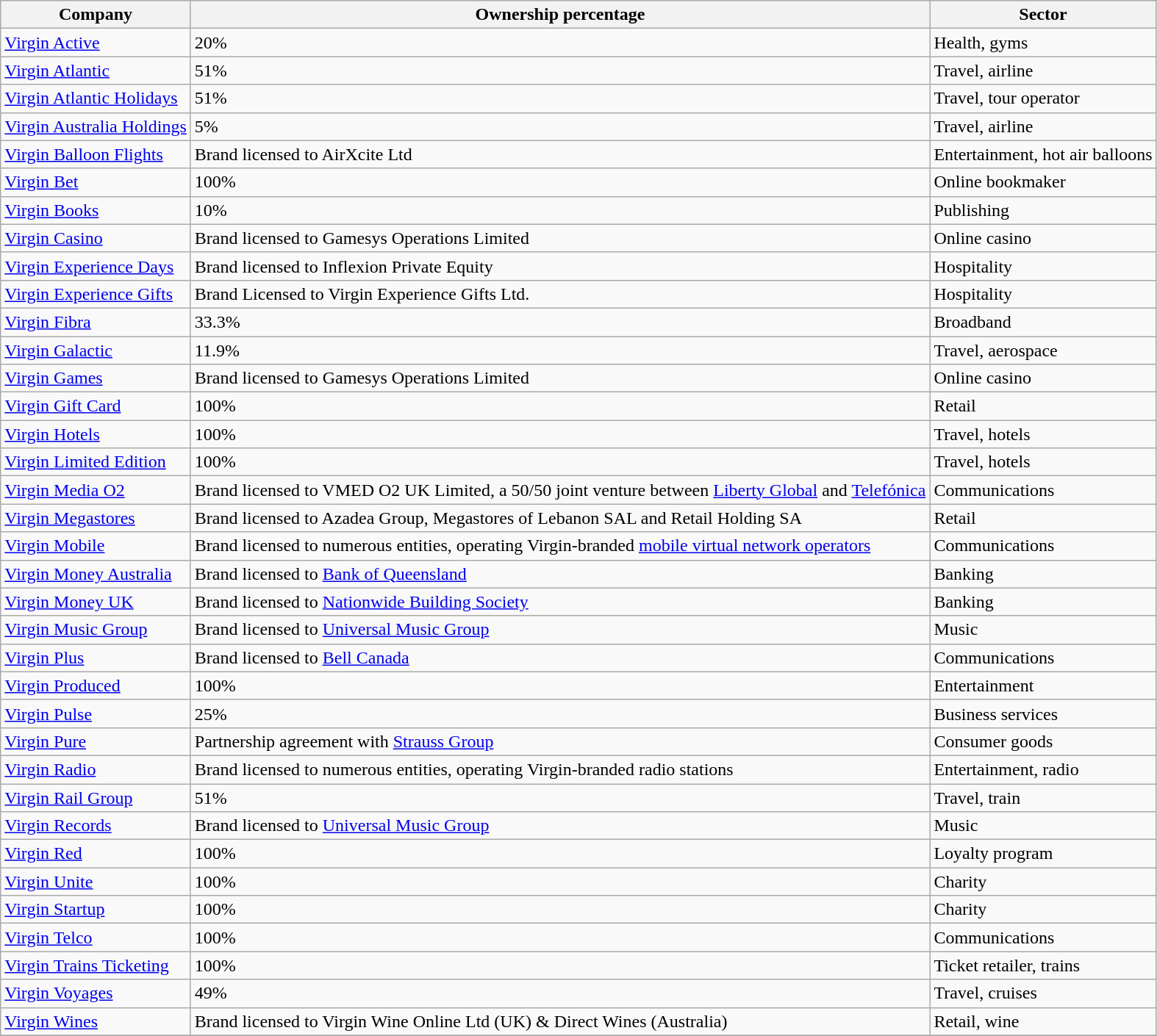<table class="wikitable sortable">
<tr>
<th>Company</th>
<th data-sort-type="number">Ownership percentage</th>
<th>Sector</th>
</tr>
<tr>
<td><a href='#'>Virgin Active</a></td>
<td>20%</td>
<td>Health, gyms</td>
</tr>
<tr>
<td><a href='#'>Virgin Atlantic</a></td>
<td>51%</td>
<td>Travel, airline</td>
</tr>
<tr>
<td><a href='#'>Virgin Atlantic Holidays</a></td>
<td>51%</td>
<td>Travel, tour operator</td>
</tr>
<tr>
<td><a href='#'>Virgin Australia Holdings</a></td>
<td>5%</td>
<td>Travel, airline</td>
</tr>
<tr>
<td><a href='#'>Virgin Balloon Flights</a></td>
<td data-sort-value="0">Brand licensed to AirXcite Ltd</td>
<td>Entertainment, hot air balloons</td>
</tr>
<tr>
<td><a href='#'>Virgin Bet</a></td>
<td>100%</td>
<td>Online bookmaker</td>
</tr>
<tr>
<td><a href='#'>Virgin Books</a></td>
<td>10%</td>
<td>Publishing</td>
</tr>
<tr>
<td><a href='#'>Virgin Casino</a></td>
<td data-sort-value="0">Brand licensed to Gamesys Operations Limited</td>
<td>Online casino</td>
</tr>
<tr>
<td><a href='#'>Virgin Experience Days</a></td>
<td data-sort-value="0">Brand licensed to Inflexion Private Equity</td>
<td>Hospitality</td>
</tr>
<tr>
<td><a href='#'>Virgin Experience Gifts</a></td>
<td data-sort-value="0">Brand Licensed to Virgin Experience Gifts Ltd.</td>
<td>Hospitality</td>
</tr>
<tr>
<td><a href='#'>Virgin Fibra</a></td>
<td>33.3%</td>
<td>Broadband</td>
</tr>
<tr>
<td><a href='#'>Virgin Galactic</a></td>
<td>11.9%</td>
<td>Travel, aerospace</td>
</tr>
<tr>
<td><a href='#'>Virgin Games</a></td>
<td data-sort-value="0">Brand licensed to Gamesys Operations Limited</td>
<td>Online casino</td>
</tr>
<tr>
<td><a href='#'>Virgin Gift Card</a></td>
<td>100%</td>
<td>Retail</td>
</tr>
<tr>
<td><a href='#'>Virgin Hotels</a></td>
<td>100%</td>
<td>Travel, hotels</td>
</tr>
<tr>
<td><a href='#'>Virgin Limited Edition</a></td>
<td>100%</td>
<td>Travel, hotels</td>
</tr>
<tr>
<td><a href='#'>Virgin Media O2</a></td>
<td data-sort-value="0">Brand licensed to VMED O2 UK Limited, a 50/50 joint venture between <a href='#'>Liberty Global</a> and <a href='#'>Telefónica</a></td>
<td>Communications</td>
</tr>
<tr>
<td><a href='#'>Virgin Megastores</a></td>
<td data-sort-value="0">Brand licensed to Azadea Group, Megastores of Lebanon SAL and Retail Holding SA</td>
<td>Retail</td>
</tr>
<tr>
<td><a href='#'>Virgin Mobile</a></td>
<td data-sort-value="0">Brand licensed to numerous entities, operating Virgin-branded <a href='#'>mobile virtual network operators</a></td>
<td>Communications</td>
</tr>
<tr>
<td><a href='#'>Virgin Money Australia</a></td>
<td data-sort-value="0">Brand licensed to <a href='#'>Bank of Queensland</a></td>
<td>Banking</td>
</tr>
<tr>
<td><a href='#'>Virgin Money UK</a></td>
<td data-sort-value="0">Brand licensed to <a href='#'>Nationwide Building Society</a></td>
<td>Banking</td>
</tr>
<tr>
<td><a href='#'>Virgin Music Group</a></td>
<td data-sort-value="0">Brand licensed to <a href='#'>Universal Music Group</a></td>
<td>Music</td>
</tr>
<tr>
<td><a href='#'>Virgin Plus</a></td>
<td data-sort-value="0">Brand licensed to <a href='#'>Bell Canada</a></td>
<td>Communications</td>
</tr>
<tr>
<td><a href='#'>Virgin Produced</a></td>
<td>100%</td>
<td>Entertainment</td>
</tr>
<tr>
<td><a href='#'>Virgin Pulse</a></td>
<td>25%</td>
<td>Business services</td>
</tr>
<tr>
<td><a href='#'>Virgin Pure</a></td>
<td data-sort-value="0">Partnership agreement with <a href='#'>Strauss Group</a></td>
<td>Consumer goods</td>
</tr>
<tr>
<td><a href='#'>Virgin Radio</a></td>
<td data-sort-value="0">Brand licensed to numerous entities, operating Virgin-branded radio stations</td>
<td>Entertainment, radio</td>
</tr>
<tr>
<td><a href='#'>Virgin Rail Group</a></td>
<td>51%</td>
<td>Travel, train</td>
</tr>
<tr>
<td><a href='#'>Virgin Records</a></td>
<td data-sort-value="0">Brand licensed to <a href='#'>Universal Music Group</a></td>
<td>Music</td>
</tr>
<tr>
<td><a href='#'>Virgin Red</a></td>
<td>100%</td>
<td>Loyalty program</td>
</tr>
<tr>
<td><a href='#'>Virgin Unite</a></td>
<td>100%</td>
<td>Charity</td>
</tr>
<tr>
<td><a href='#'>Virgin Startup</a></td>
<td>100%</td>
<td>Charity</td>
</tr>
<tr>
<td><a href='#'>Virgin Telco</a></td>
<td>100%</td>
<td>Communications</td>
</tr>
<tr>
<td><a href='#'>Virgin Trains Ticketing</a></td>
<td>100%</td>
<td>Ticket retailer, trains</td>
</tr>
<tr>
<td><a href='#'>Virgin Voyages</a></td>
<td>49%</td>
<td>Travel, cruises</td>
</tr>
<tr>
<td><a href='#'>Virgin Wines</a></td>
<td data-sort-value="0">Brand licensed to Virgin Wine Online Ltd (UK) & Direct Wines (Australia)</td>
<td>Retail, wine</td>
</tr>
<tr>
</tr>
</table>
